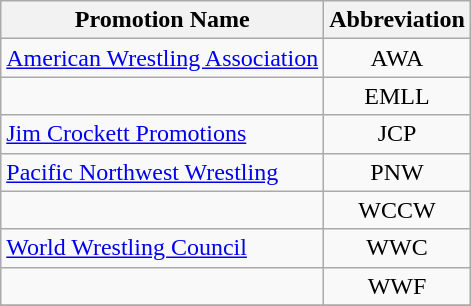<table class="wikitable">
<tr>
<th>Promotion Name</th>
<th>Abbreviation</th>
</tr>
<tr>
<td><a href='#'>American Wrestling Association</a></td>
<td align=center>AWA</td>
</tr>
<tr>
<td></td>
<td align=center>EMLL</td>
</tr>
<tr>
<td><a href='#'>Jim Crockett Promotions</a></td>
<td align=center>JCP</td>
</tr>
<tr>
<td><a href='#'>Pacific Northwest Wrestling</a></td>
<td align=center>PNW</td>
</tr>
<tr>
<td></td>
<td align=center>WCCW</td>
</tr>
<tr>
<td><a href='#'>World Wrestling Council</a></td>
<td align=center>WWC</td>
</tr>
<tr>
<td></td>
<td align=center>WWF</td>
</tr>
<tr>
</tr>
</table>
